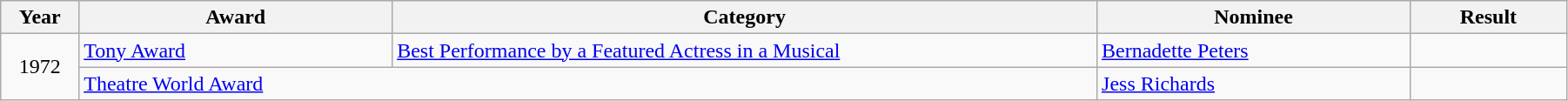<table class="wikitable" style="width:95%;">
<tr>
<th style="width:5%;">Year</th>
<th style="width:20%;">Award</th>
<th style="width:45%;">Category</th>
<th style="width:20%;">Nominee</th>
<th style="width:10%;">Result</th>
</tr>
<tr>
<td rowspan="2" style="text-align:center;">1972</td>
<td><a href='#'>Tony Award</a></td>
<td><a href='#'>Best Performance by a Featured Actress in a Musical</a></td>
<td><a href='#'>Bernadette Peters</a></td>
<td></td>
</tr>
<tr>
<td colspan="2"><a href='#'>Theatre World Award</a></td>
<td><a href='#'>Jess Richards</a></td>
<td></td>
</tr>
</table>
